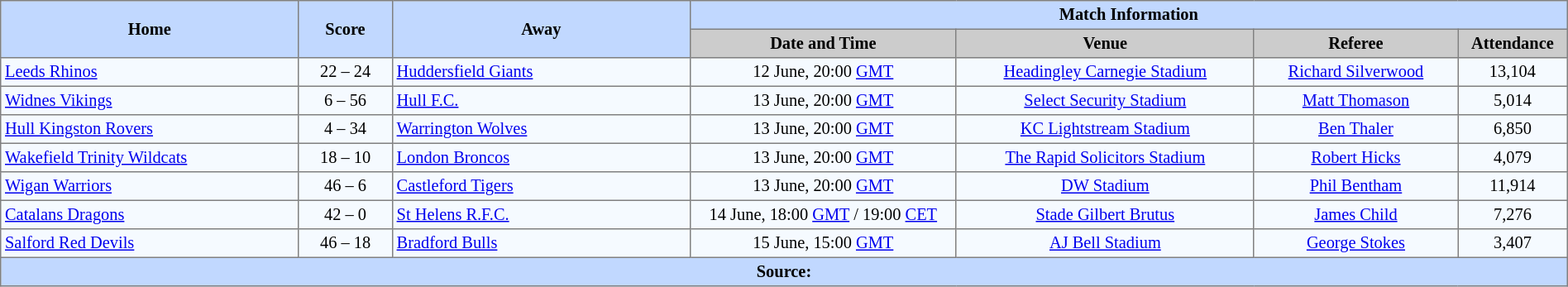<table border="1" cellpadding="3" cellspacing="0" style="border-collapse:collapse; font-size:85%; text-align:center; width:100%">
<tr style="background:#c1d8ff;">
<th rowspan="2" style="width:19%;">Home</th>
<th rowspan="2" style="width:6%;">Score</th>
<th rowspan="2" style="width:19%;">Away</th>
<th colspan=6>Match Information</th>
</tr>
<tr style="background:#ccc;">
<th width=17%>Date and Time</th>
<th width=19%>Venue</th>
<th width=13%>Referee</th>
<th width=7%>Attendance</th>
</tr>
<tr style="background:#f5faff;">
<td align=left> <a href='#'>Leeds Rhinos</a></td>
<td>22 – 24</td>
<td align=left> <a href='#'>Huddersfield Giants</a></td>
<td>12 June, 20:00 <a href='#'>GMT</a></td>
<td><a href='#'>Headingley Carnegie Stadium</a></td>
<td><a href='#'>Richard Silverwood</a></td>
<td>13,104</td>
</tr>
<tr style="background:#f5faff;">
<td align=left> <a href='#'>Widnes Vikings</a></td>
<td>6 – 56</td>
<td align=left> <a href='#'>Hull F.C.</a></td>
<td>13 June, 20:00 <a href='#'>GMT</a></td>
<td><a href='#'>Select Security Stadium</a></td>
<td><a href='#'>Matt Thomason</a></td>
<td>5,014</td>
</tr>
<tr style="background:#f5faff;">
<td align=left> <a href='#'>Hull Kingston Rovers</a></td>
<td>4 – 34</td>
<td align=left> <a href='#'>Warrington Wolves</a></td>
<td>13 June, 20:00 <a href='#'>GMT</a></td>
<td><a href='#'>KC Lightstream Stadium</a></td>
<td><a href='#'>Ben Thaler</a></td>
<td>6,850</td>
</tr>
<tr style="background:#f5faff;">
<td align=left> <a href='#'>Wakefield Trinity Wildcats</a></td>
<td>18 – 10</td>
<td align=left> <a href='#'>London Broncos</a></td>
<td>13 June, 20:00 <a href='#'>GMT</a></td>
<td><a href='#'>The Rapid Solicitors Stadium</a></td>
<td><a href='#'>Robert Hicks</a></td>
<td>4,079</td>
</tr>
<tr style="background:#f5faff;">
<td align=left> <a href='#'>Wigan Warriors</a></td>
<td>46 – 6</td>
<td align=left> <a href='#'>Castleford Tigers</a></td>
<td>13 June, 20:00 <a href='#'>GMT</a></td>
<td><a href='#'>DW Stadium</a></td>
<td><a href='#'>Phil Bentham</a></td>
<td>11,914</td>
</tr>
<tr style="background:#f5faff;">
<td align=left> <a href='#'>Catalans Dragons</a></td>
<td>42 – 0</td>
<td align=left> <a href='#'>St Helens R.F.C.</a></td>
<td>14 June, 18:00 <a href='#'>GMT</a> / 19:00 <a href='#'>CET</a></td>
<td><a href='#'>Stade Gilbert Brutus</a></td>
<td><a href='#'>James Child</a></td>
<td>7,276</td>
</tr>
<tr style="background:#f5faff;">
<td align=left> <a href='#'>Salford Red Devils</a></td>
<td>46 – 18</td>
<td align=left> <a href='#'>Bradford Bulls</a></td>
<td>15 June, 15:00 <a href='#'>GMT</a></td>
<td><a href='#'>AJ Bell Stadium</a></td>
<td><a href='#'>George Stokes</a></td>
<td>3,407</td>
</tr>
<tr style="background:#c1d8ff;">
<th colspan=12>Source:</th>
</tr>
</table>
